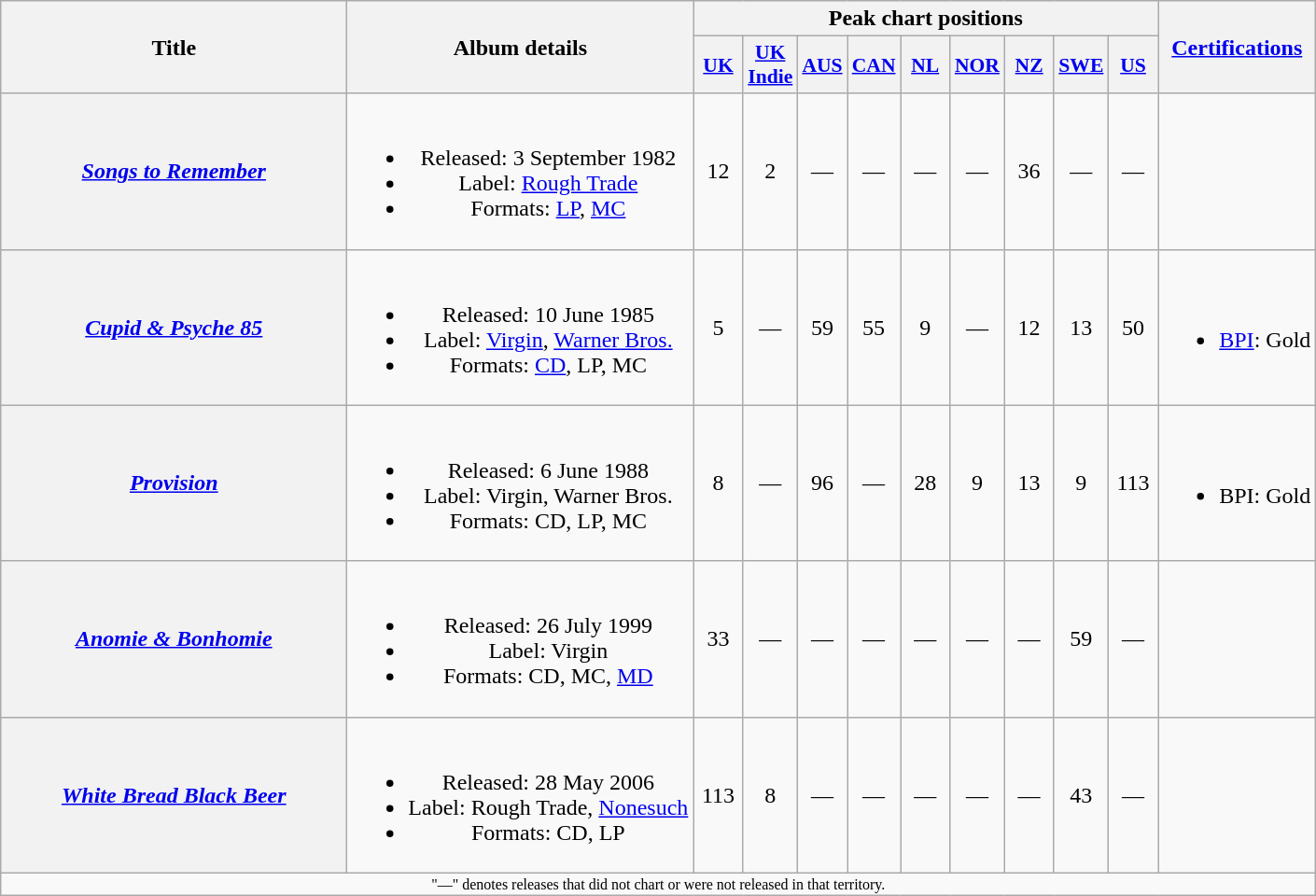<table class="wikitable plainrowheaders" style="text-align:center;">
<tr>
<th rowspan="2" scope="col" style="width:15em;">Title</th>
<th rowspan="2" scope="col" style="width:15em;">Album details</th>
<th colspan="9">Peak chart positions</th>
<th rowspan="2"><a href='#'>Certifications</a></th>
</tr>
<tr>
<th scope="col" style="width:2em;font-size:90%;"><a href='#'>UK</a><br></th>
<th scope="col" style="width:2em;font-size:90%;"><a href='#'>UK Indie</a><br></th>
<th scope="col" style="width:2em;font-size:90%;"><a href='#'>AUS</a><br></th>
<th scope="col" style="width:2em;font-size:90%;"><a href='#'>CAN</a><br></th>
<th scope="col" style="width:2em;font-size:90%;"><a href='#'>NL</a><br></th>
<th scope="col" style="width:2em;font-size:90%;"><a href='#'>NOR</a><br></th>
<th scope="col" style="width:2em;font-size:90%;"><a href='#'>NZ</a><br></th>
<th scope="col" style="width:2em;font-size:90%;"><a href='#'>SWE</a><br></th>
<th scope="col" style="width:2em;font-size:90%;"><a href='#'>US</a><br></th>
</tr>
<tr>
<th scope="row"><em><a href='#'>Songs to Remember</a></em></th>
<td><br><ul><li>Released: 3 September 1982</li><li>Label: <a href='#'>Rough Trade</a></li><li>Formats: <a href='#'>LP</a>, <a href='#'>MC</a></li></ul></td>
<td>12</td>
<td>2</td>
<td>—</td>
<td>—</td>
<td>—</td>
<td>—</td>
<td>36</td>
<td>—</td>
<td>—</td>
<td></td>
</tr>
<tr>
<th scope="row"><em><a href='#'>Cupid & Psyche 85</a></em></th>
<td><br><ul><li>Released: 10 June 1985</li><li>Label: <a href='#'>Virgin</a>, <a href='#'>Warner Bros.</a></li><li>Formats: <a href='#'>CD</a>, LP, MC</li></ul></td>
<td>5</td>
<td>—</td>
<td>59</td>
<td>55</td>
<td>9</td>
<td>—</td>
<td>12</td>
<td>13</td>
<td>50</td>
<td><br><ul><li><a href='#'>BPI</a>: Gold</li></ul></td>
</tr>
<tr>
<th scope="row"><em><a href='#'>Provision</a></em></th>
<td><br><ul><li>Released: 6 June 1988</li><li>Label: Virgin, Warner Bros.</li><li>Formats: CD, LP, MC</li></ul></td>
<td>8</td>
<td>—</td>
<td>96</td>
<td>—</td>
<td>28</td>
<td>9</td>
<td>13</td>
<td>9</td>
<td>113</td>
<td><br><ul><li>BPI: Gold</li></ul></td>
</tr>
<tr>
<th scope="row"><em><a href='#'>Anomie & Bonhomie</a></em></th>
<td><br><ul><li>Released: 26 July 1999</li><li>Label: Virgin</li><li>Formats: CD, MC, <a href='#'>MD</a></li></ul></td>
<td>33</td>
<td>—</td>
<td>—</td>
<td>—</td>
<td>—</td>
<td>—</td>
<td>—</td>
<td>59</td>
<td>—</td>
<td></td>
</tr>
<tr>
<th scope="row"><em><a href='#'>White Bread Black Beer</a></em></th>
<td><br><ul><li>Released: 28 May 2006</li><li>Label: Rough Trade, <a href='#'>Nonesuch</a></li><li>Formats: CD, LP</li></ul></td>
<td>113</td>
<td>8</td>
<td>—</td>
<td>—</td>
<td>—</td>
<td>—</td>
<td>—</td>
<td>43</td>
<td>—</td>
<td></td>
</tr>
<tr>
<td colspan="12" style="font-size:8pt">"—" denotes releases that did not chart or were not released in that territory.</td>
</tr>
</table>
